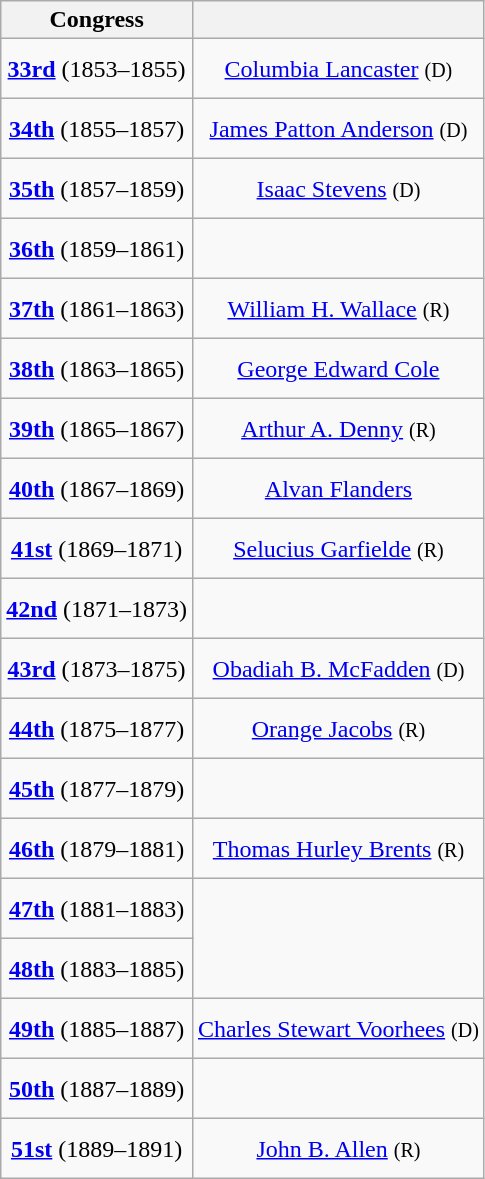<table class=wikitable style="text-align:center">
<tr>
<th>Congress</th>
<th></th>
</tr>
<tr style="height:2.5em">
<td><strong><a href='#'>33rd</a></strong> (1853–1855)</td>
<td><a href='#'>Columbia Lancaster</a> <small>(D)</small></td>
</tr>
<tr style="height:2.5em">
<td><strong><a href='#'>34th</a></strong> (1855–1857)</td>
<td><a href='#'>James Patton Anderson</a> <small>(D)</small></td>
</tr>
<tr style="height:2.5em">
<td><strong><a href='#'>35th</a></strong> (1857–1859)</td>
<td><a href='#'>Isaac Stevens</a> <small>(D)</small></td>
</tr>
<tr style="height:2.5em">
<td><strong><a href='#'>36th</a></strong> (1859–1861)</td>
</tr>
<tr style="height:2.5em">
<td><strong><a href='#'>37th</a></strong> (1861–1863)</td>
<td><a href='#'>William H. Wallace</a> <small>(R)</small></td>
</tr>
<tr style="height:2.5em">
<td><strong><a href='#'>38th</a></strong> (1863–1865)</td>
<td><a href='#'>George Edward Cole</a></td>
</tr>
<tr style="height:2.5em">
<td><strong><a href='#'>39th</a></strong> (1865–1867)</td>
<td><a href='#'>Arthur A. Denny</a> <small>(R)</small></td>
</tr>
<tr style="height:2.5em">
<td><strong><a href='#'>40th</a></strong> (1867–1869)</td>
<td><a href='#'>Alvan Flanders</a></td>
</tr>
<tr style="height:2.5em">
<td><strong><a href='#'>41st</a></strong> (1869–1871)</td>
<td><a href='#'>Selucius Garfielde</a> <small>(R)</small></td>
</tr>
<tr style="height:2.5em">
<td><strong><a href='#'>42nd</a></strong> (1871–1873)</td>
</tr>
<tr style="height:2.5em">
<td><strong><a href='#'>43rd</a></strong> (1873–1875)</td>
<td><a href='#'>Obadiah B. McFadden</a> <small>(D)</small></td>
</tr>
<tr style="height:2.5em">
<td><strong><a href='#'>44th</a></strong> (1875–1877)</td>
<td><a href='#'>Orange Jacobs</a> <small>(R)</small></td>
</tr>
<tr style="height:2.5em">
<td><strong><a href='#'>45th</a></strong> (1877–1879)</td>
</tr>
<tr style="height:2.5em">
<td><strong><a href='#'>46th</a></strong> (1879–1881)</td>
<td><a href='#'>Thomas Hurley Brents</a> <small>(R)</small></td>
</tr>
<tr style="height:2.5em">
<td><strong><a href='#'>47th</a></strong> (1881–1883)</td>
</tr>
<tr style="height:2.5em">
<td><strong><a href='#'>48th</a></strong> (1883–1885)</td>
</tr>
<tr style="height:2.5em">
<td><strong><a href='#'>49th</a></strong> (1885–1887)</td>
<td><a href='#'>Charles Stewart Voorhees</a> <small>(D)</small></td>
</tr>
<tr style="height:2.5em">
<td><strong><a href='#'>50th</a></strong> (1887–1889)</td>
</tr>
<tr style="height:2.5em">
<td><strong><a href='#'>51st</a></strong> (1889–1891)</td>
<td><a href='#'>John B. Allen</a> <small>(R)</small></td>
</tr>
</table>
